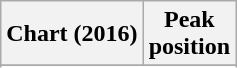<table class="wikitable sortable plainrowheaders" style="text-align:center">
<tr>
<th scope="col">Chart (2016)</th>
<th scope="col">Peak<br> position</th>
</tr>
<tr>
</tr>
<tr>
</tr>
<tr>
</tr>
<tr>
</tr>
<tr>
</tr>
<tr>
</tr>
<tr>
</tr>
<tr>
</tr>
</table>
